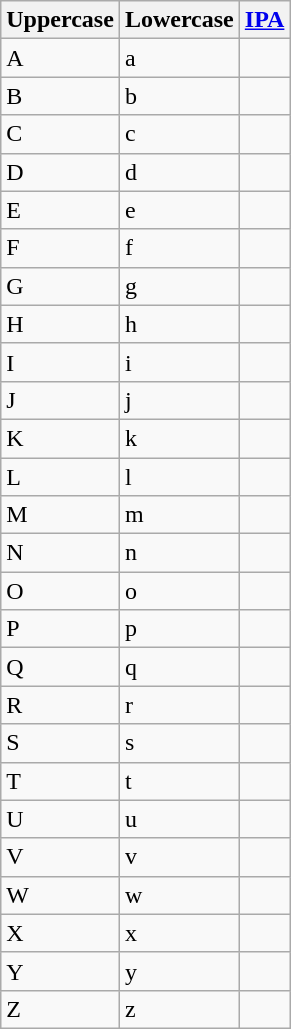<table class="wikitable">
<tr>
<th>Uppercase</th>
<th>Lowercase</th>
<th><a href='#'>IPA</a></th>
</tr>
<tr>
<td>A</td>
<td>a</td>
<td></td>
</tr>
<tr>
<td>B</td>
<td>b</td>
<td></td>
</tr>
<tr>
<td>C</td>
<td>c</td>
<td></td>
</tr>
<tr>
<td>D</td>
<td>d</td>
<td></td>
</tr>
<tr>
<td>E</td>
<td>e</td>
<td></td>
</tr>
<tr>
<td>F</td>
<td>f</td>
<td></td>
</tr>
<tr>
<td>G</td>
<td>g</td>
<td></td>
</tr>
<tr>
<td>H</td>
<td>h</td>
<td></td>
</tr>
<tr>
<td>I</td>
<td>i</td>
<td></td>
</tr>
<tr>
<td>J</td>
<td>j</td>
<td></td>
</tr>
<tr>
<td>K</td>
<td>k</td>
<td></td>
</tr>
<tr>
<td>L</td>
<td>l</td>
<td></td>
</tr>
<tr>
<td>M</td>
<td>m</td>
<td></td>
</tr>
<tr>
<td>N</td>
<td>n</td>
<td></td>
</tr>
<tr>
<td>O</td>
<td>o</td>
<td></td>
</tr>
<tr>
<td>P</td>
<td>p</td>
<td></td>
</tr>
<tr>
<td>Q</td>
<td>q</td>
<td></td>
</tr>
<tr>
<td>R</td>
<td>r</td>
<td></td>
</tr>
<tr>
<td>S</td>
<td>s</td>
<td></td>
</tr>
<tr>
<td>T</td>
<td>t</td>
<td></td>
</tr>
<tr>
<td>U</td>
<td>u</td>
<td></td>
</tr>
<tr>
<td>V</td>
<td>v</td>
<td></td>
</tr>
<tr>
<td>W</td>
<td>w</td>
<td></td>
</tr>
<tr>
<td>X</td>
<td>x</td>
<td></td>
</tr>
<tr>
<td>Y</td>
<td>y</td>
<td></td>
</tr>
<tr>
<td>Z</td>
<td>z</td>
<td></td>
</tr>
</table>
